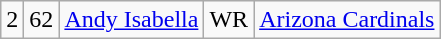<table class="wikitable" style="text-align:center">
<tr>
<td>2</td>
<td>62</td>
<td><a href='#'>Andy Isabella</a></td>
<td>WR</td>
<td><a href='#'>Arizona Cardinals</a></td>
</tr>
</table>
